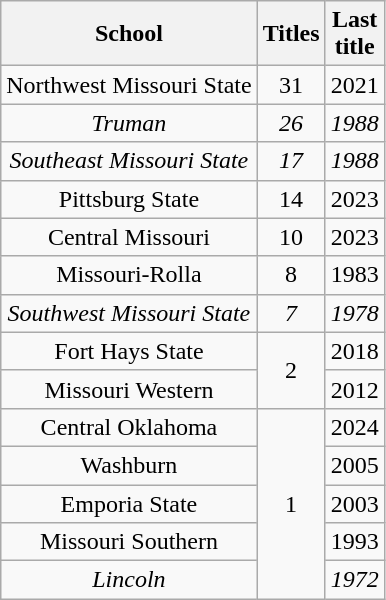<table class="wikitable sortable" style="text-align:center">
<tr>
<th>School</th>
<th>Titles</th>
<th>Last<br>title</th>
</tr>
<tr>
<td>Northwest Missouri State</td>
<td>31</td>
<td>2021</td>
</tr>
<tr>
<td><em>Truman</em></td>
<td><em>26</em></td>
<td><em>1988</em></td>
</tr>
<tr>
<td><em>Southeast Missouri State</em></td>
<td><em>17</em></td>
<td><em>1988</em></td>
</tr>
<tr>
<td>Pittsburg State</td>
<td>14</td>
<td>2023</td>
</tr>
<tr>
<td>Central Missouri</td>
<td>10</td>
<td>2023</td>
</tr>
<tr>
<td>Missouri-Rolla</td>
<td>8</td>
<td>1983</td>
</tr>
<tr>
<td><em>Southwest Missouri State</em></td>
<td><em>7</em></td>
<td><em>1978</em></td>
</tr>
<tr>
<td>Fort Hays State</td>
<td rowspan=2>2</td>
<td>2018</td>
</tr>
<tr>
<td>Missouri Western</td>
<td>2012</td>
</tr>
<tr>
<td>Central Oklahoma</td>
<td rowspan=5>1</td>
<td>2024</td>
</tr>
<tr>
<td>Washburn</td>
<td>2005</td>
</tr>
<tr>
<td>Emporia State</td>
<td>2003</td>
</tr>
<tr>
<td>Missouri Southern</td>
<td>1993</td>
</tr>
<tr>
<td><em>Lincoln</em></td>
<td><em>1972</em></td>
</tr>
</table>
